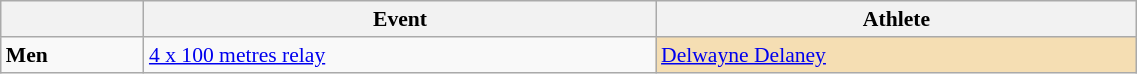<table class=wikitable style="font-size:90%" width=60%>
<tr>
<th></th>
<th>Event</th>
<th>Athlete</th>
</tr>
<tr>
<td><strong>Men</strong></td>
<td><a href='#'>4 x 100 metres relay</a></td>
<td bgcolor="wheat"><a href='#'>Delwayne Delaney</a></td>
</tr>
</table>
